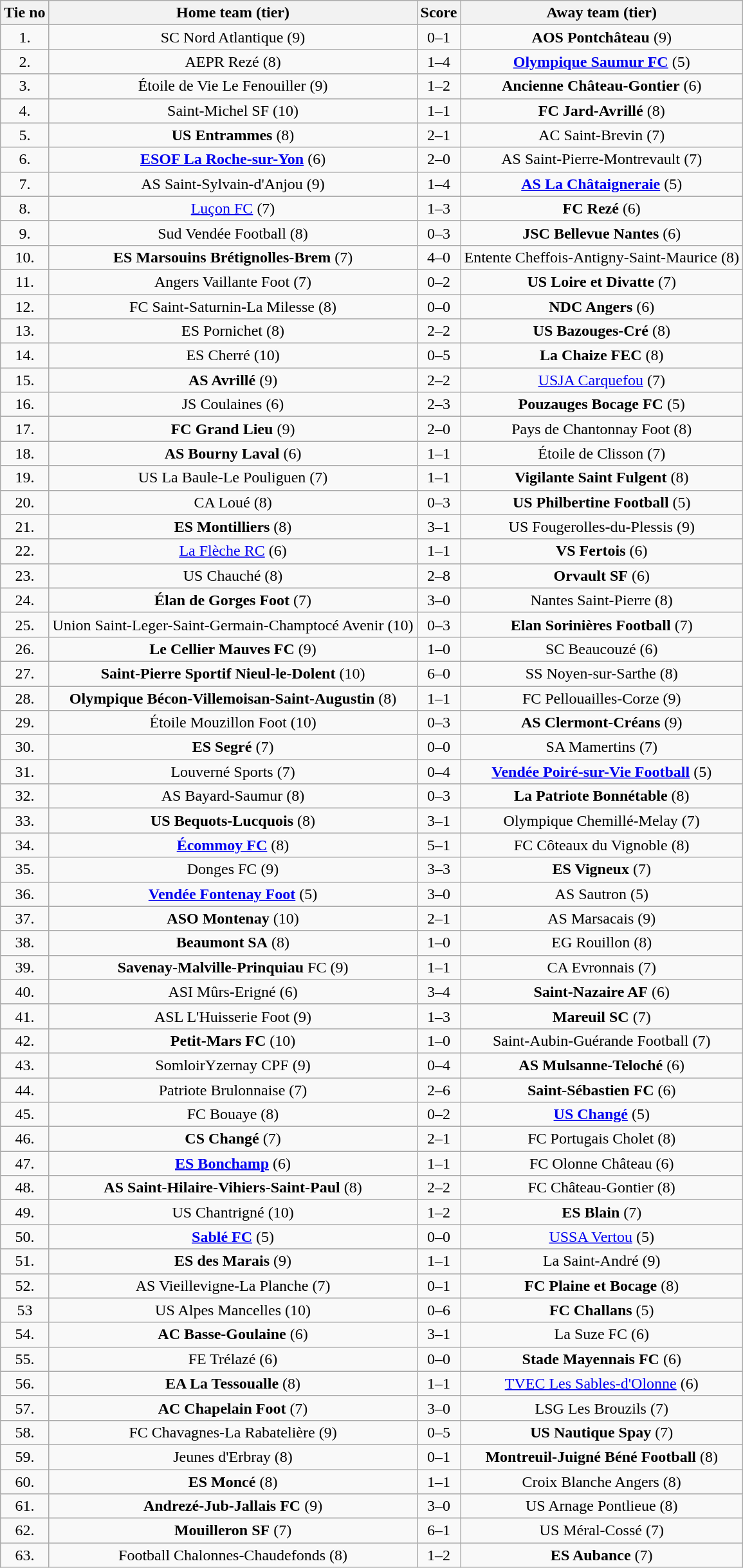<table class="wikitable" style="text-align: center">
<tr>
<th>Tie no</th>
<th>Home team (tier)</th>
<th>Score</th>
<th>Away team (tier)</th>
</tr>
<tr>
<td>1.</td>
<td>SC Nord Atlantique (9)</td>
<td>0–1</td>
<td><strong>AOS Pontchâteau</strong> (9)</td>
</tr>
<tr>
<td>2.</td>
<td>AEPR Rezé (8)</td>
<td>1–4</td>
<td><strong><a href='#'>Olympique Saumur FC</a></strong> (5)</td>
</tr>
<tr>
<td>3.</td>
<td>Étoile de Vie Le Fenouiller (9)</td>
<td>1–2 </td>
<td><strong>Ancienne Château-Gontier</strong> (6)</td>
</tr>
<tr>
<td>4.</td>
<td>Saint-Michel SF (10)</td>
<td>1–1 </td>
<td><strong>FC Jard-Avrillé</strong> (8)</td>
</tr>
<tr>
<td>5.</td>
<td><strong>US Entrammes</strong> (8)</td>
<td>2–1</td>
<td>AC Saint-Brevin (7)</td>
</tr>
<tr>
<td>6.</td>
<td><strong><a href='#'>ESOF La Roche-sur-Yon</a></strong> (6)</td>
<td>2–0</td>
<td>AS Saint-Pierre-Montrevault (7)</td>
</tr>
<tr>
<td>7.</td>
<td>AS Saint-Sylvain-d'Anjou (9)</td>
<td>1–4</td>
<td><strong><a href='#'>AS La Châtaigneraie</a></strong> (5)</td>
</tr>
<tr>
<td>8.</td>
<td><a href='#'>Luçon FC</a> (7)</td>
<td>1–3</td>
<td><strong>FC Rezé</strong> (6)</td>
</tr>
<tr>
<td>9.</td>
<td>Sud Vendée Football (8)</td>
<td>0–3</td>
<td><strong>JSC Bellevue Nantes</strong> (6)</td>
</tr>
<tr>
<td>10.</td>
<td><strong>ES Marsouins Brétignolles-Brem</strong> (7)</td>
<td>4–0</td>
<td>Entente Cheffois-Antigny-Saint-Maurice (8)</td>
</tr>
<tr>
<td>11.</td>
<td>Angers Vaillante Foot (7)</td>
<td>0–2</td>
<td><strong>US Loire et Divatte</strong> (7)</td>
</tr>
<tr>
<td>12.</td>
<td>FC Saint-Saturnin-La Milesse (8)</td>
<td>0–0 </td>
<td><strong>NDC Angers</strong> (6)</td>
</tr>
<tr>
<td>13.</td>
<td>ES Pornichet (8)</td>
<td>2–2 </td>
<td><strong>US Bazouges-Cré</strong> (8)</td>
</tr>
<tr>
<td>14.</td>
<td>ES Cherré (10)</td>
<td>0–5</td>
<td><strong>La Chaize FEC</strong> (8)</td>
</tr>
<tr>
<td>15.</td>
<td><strong>AS Avrillé</strong> (9)</td>
<td>2–2 </td>
<td><a href='#'>USJA Carquefou</a> (7)</td>
</tr>
<tr>
<td>16.</td>
<td>JS Coulaines (6)</td>
<td>2–3</td>
<td><strong>Pouzauges Bocage FC</strong> (5)</td>
</tr>
<tr>
<td>17.</td>
<td><strong>FC Grand Lieu</strong> (9)</td>
<td>2–0</td>
<td>Pays de Chantonnay Foot (8)</td>
</tr>
<tr>
<td>18.</td>
<td><strong>AS Bourny Laval</strong> (6)</td>
<td>1–1 </td>
<td>Étoile de Clisson (7)</td>
</tr>
<tr>
<td>19.</td>
<td>US La Baule-Le Pouliguen (7)</td>
<td>1–1 </td>
<td><strong>Vigilante Saint Fulgent</strong> (8)</td>
</tr>
<tr>
<td>20.</td>
<td>CA Loué (8)</td>
<td>0–3</td>
<td><strong>US Philbertine Football</strong> (5)</td>
</tr>
<tr>
<td>21.</td>
<td><strong>ES Montilliers</strong> (8)</td>
<td>3–1</td>
<td>US Fougerolles-du-Plessis (9)</td>
</tr>
<tr>
<td>22.</td>
<td><a href='#'>La Flèche RC</a> (6)</td>
<td>1–1 </td>
<td><strong>VS Fertois</strong> (6)</td>
</tr>
<tr>
<td>23.</td>
<td>US Chauché (8)</td>
<td>2–8</td>
<td><strong>Orvault SF</strong> (6)</td>
</tr>
<tr>
<td>24.</td>
<td><strong>Élan de Gorges Foot</strong> (7)</td>
<td>3–0</td>
<td>Nantes Saint-Pierre (8)</td>
</tr>
<tr>
<td>25.</td>
<td>Union Saint-Leger-Saint-Germain-Champtocé Avenir (10)</td>
<td>0–3</td>
<td><strong>Elan Sorinières Football</strong> (7)</td>
</tr>
<tr>
<td>26.</td>
<td><strong>Le Cellier Mauves FC</strong> (9)</td>
<td>1–0</td>
<td>SC Beaucouzé (6)</td>
</tr>
<tr>
<td>27.</td>
<td><strong>Saint-Pierre Sportif Nieul-le-Dolent</strong> (10)</td>
<td>6–0</td>
<td>SS Noyen-sur-Sarthe (8)</td>
</tr>
<tr>
<td>28.</td>
<td><strong>Olympique Bécon-Villemoisan-Saint-Augustin</strong> (8)</td>
<td>1–1 </td>
<td>FC Pellouailles-Corze (9)</td>
</tr>
<tr>
<td>29.</td>
<td>Étoile Mouzillon Foot (10)</td>
<td>0–3</td>
<td><strong>AS Clermont-Créans</strong> (9)</td>
</tr>
<tr>
<td>30.</td>
<td><strong>ES Segré</strong> (7)</td>
<td>0–0 </td>
<td>SA Mamertins (7)</td>
</tr>
<tr>
<td>31.</td>
<td>Louverné Sports (7)</td>
<td>0–4</td>
<td><strong><a href='#'>Vendée Poiré-sur-Vie Football</a></strong> (5)</td>
</tr>
<tr>
<td>32.</td>
<td>AS Bayard-Saumur (8)</td>
<td>0–3</td>
<td><strong>La Patriote Bonnétable</strong> (8)</td>
</tr>
<tr>
<td>33.</td>
<td><strong>US Bequots-Lucquois</strong> (8)</td>
<td>3–1</td>
<td>Olympique Chemillé-Melay (7)</td>
</tr>
<tr>
<td>34.</td>
<td><strong><a href='#'>Écommoy FC</a></strong> (8)</td>
<td>5–1</td>
<td>FC Côteaux du Vignoble (8)</td>
</tr>
<tr>
<td>35.</td>
<td>Donges FC (9)</td>
<td>3–3 </td>
<td><strong>ES Vigneux</strong> (7)</td>
</tr>
<tr>
<td>36.</td>
<td><strong><a href='#'>Vendée Fontenay Foot</a></strong> (5)</td>
<td>3–0</td>
<td>AS Sautron (5)</td>
</tr>
<tr>
<td>37.</td>
<td><strong>ASO Montenay</strong> (10)</td>
<td>2–1</td>
<td>AS Marsacais (9)</td>
</tr>
<tr>
<td>38.</td>
<td><strong>Beaumont SA</strong> (8)</td>
<td>1–0</td>
<td>EG Rouillon (8)</td>
</tr>
<tr>
<td>39.</td>
<td><strong>Savenay-Malville-Prinquiau</strong> FC (9)</td>
<td>1–1 </td>
<td>CA Evronnais (7)</td>
</tr>
<tr>
<td>40.</td>
<td>ASI Mûrs-Erigné (6)</td>
<td>3–4</td>
<td><strong>Saint-Nazaire AF</strong> (6)</td>
</tr>
<tr>
<td>41.</td>
<td>ASL L'Huisserie Foot (9)</td>
<td>1–3</td>
<td><strong>Mareuil SC</strong> (7)</td>
</tr>
<tr>
<td>42.</td>
<td><strong>Petit-Mars FC</strong> (10)</td>
<td>1–0</td>
<td>Saint-Aubin-Guérande Football (7)</td>
</tr>
<tr>
<td>43.</td>
<td>SomloirYzernay CPF (9)</td>
<td>0–4</td>
<td><strong>AS Mulsanne-Teloché</strong> (6)</td>
</tr>
<tr>
<td>44.</td>
<td>Patriote Brulonnaise (7)</td>
<td>2–6</td>
<td><strong>Saint-Sébastien FC</strong> (6)</td>
</tr>
<tr>
<td>45.</td>
<td>FC Bouaye (8)</td>
<td>0–2</td>
<td><strong><a href='#'>US Changé</a></strong> (5)</td>
</tr>
<tr>
<td>46.</td>
<td><strong>CS Changé</strong> (7)</td>
<td>2–1</td>
<td>FC Portugais Cholet (8)</td>
</tr>
<tr>
<td>47.</td>
<td><strong><a href='#'>ES Bonchamp</a></strong> (6)</td>
<td>1–1 </td>
<td>FC Olonne Château (6)</td>
</tr>
<tr>
<td>48.</td>
<td><strong>AS Saint-Hilaire-Vihiers-Saint-Paul</strong> (8)</td>
<td>2–2 </td>
<td>FC Château-Gontier (8)</td>
</tr>
<tr>
<td>49.</td>
<td>US Chantrigné (10)</td>
<td>1–2</td>
<td><strong>ES Blain</strong> (7)</td>
</tr>
<tr>
<td>50.</td>
<td><strong><a href='#'>Sablé FC</a></strong> (5)</td>
<td>0–0 </td>
<td><a href='#'>USSA Vertou</a> (5)</td>
</tr>
<tr>
<td>51.</td>
<td><strong>ES des Marais</strong> (9)</td>
<td>1–1 </td>
<td>La Saint-André (9)</td>
</tr>
<tr>
<td>52.</td>
<td>AS Vieillevigne-La Planche (7)</td>
<td>0–1</td>
<td><strong>FC Plaine et Bocage</strong> (8)</td>
</tr>
<tr>
<td>53</td>
<td>US Alpes Mancelles (10)</td>
<td>0–6</td>
<td><strong>FC Challans</strong> (5)</td>
</tr>
<tr>
<td>54.</td>
<td><strong>AC Basse-Goulaine</strong> (6)</td>
<td>3–1</td>
<td>La Suze FC (6)</td>
</tr>
<tr>
<td>55.</td>
<td>FE Trélazé (6)</td>
<td>0–0 </td>
<td><strong>Stade Mayennais FC</strong> (6)</td>
</tr>
<tr>
<td>56.</td>
<td><strong>EA La Tessoualle</strong> (8)</td>
<td>1–1 </td>
<td><a href='#'>TVEC Les Sables-d'Olonne</a> (6)</td>
</tr>
<tr>
<td>57.</td>
<td><strong>AC Chapelain Foot</strong> (7)</td>
<td>3–0</td>
<td>LSG Les Brouzils (7)</td>
</tr>
<tr>
<td>58.</td>
<td>FC Chavagnes-La Rabatelière (9)</td>
<td>0–5</td>
<td><strong>US Nautique Spay</strong> (7)</td>
</tr>
<tr>
<td>59.</td>
<td>Jeunes d'Erbray (8)</td>
<td>0–1</td>
<td><strong>Montreuil-Juigné Béné Football</strong> (8)</td>
</tr>
<tr>
<td>60.</td>
<td><strong>ES Moncé</strong> (8)</td>
<td>1–1 </td>
<td>Croix Blanche Angers (8)</td>
</tr>
<tr>
<td>61.</td>
<td><strong>Andrezé-Jub-Jallais FC</strong> (9)</td>
<td>3–0</td>
<td>US Arnage Pontlieue (8)</td>
</tr>
<tr>
<td>62.</td>
<td><strong>Mouilleron SF</strong> (7)</td>
<td>6–1</td>
<td>US Méral-Cossé (7)</td>
</tr>
<tr>
<td>63.</td>
<td>Football Chalonnes-Chaudefonds (8)</td>
<td>1–2</td>
<td><strong>ES Aubance</strong> (7)</td>
</tr>
</table>
